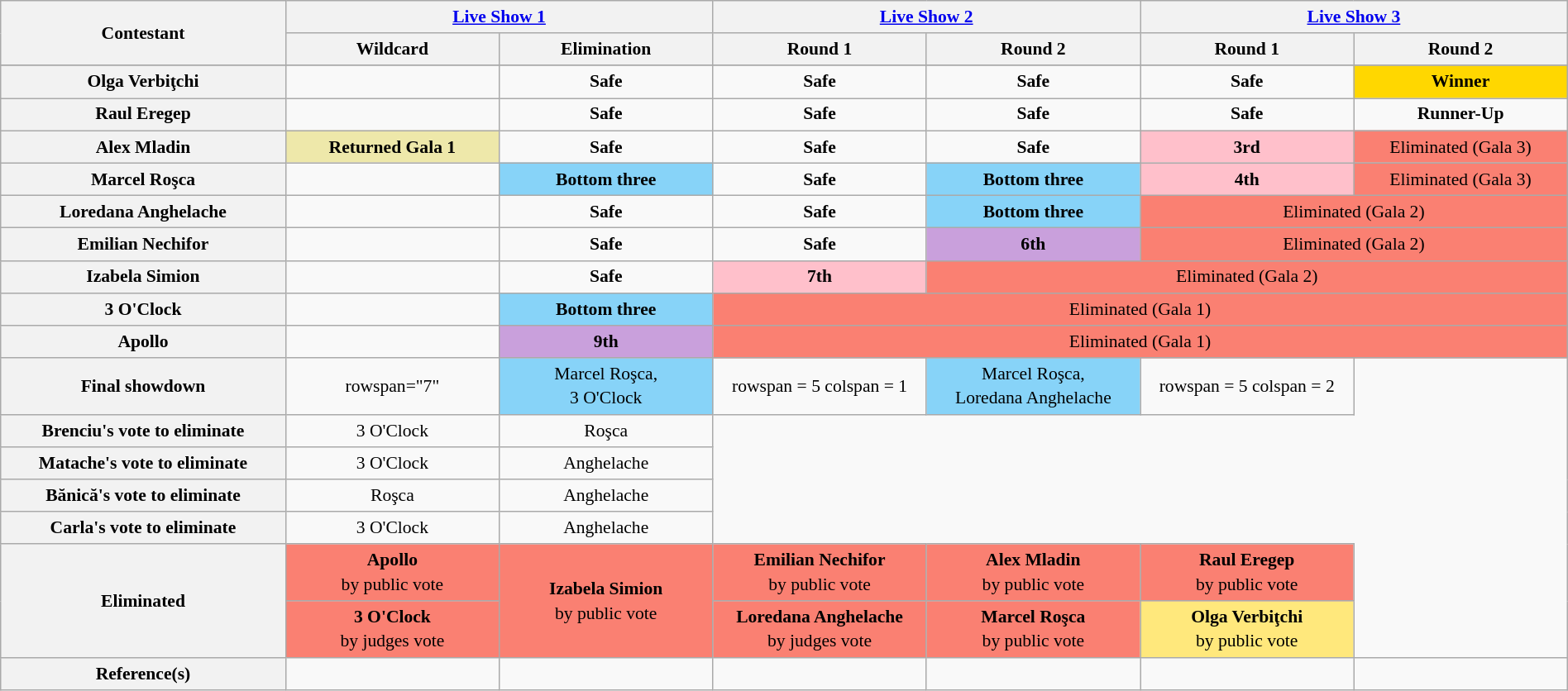<table class="wikitable" style="font-size:90%;text-align:center;line-height:1.35;width:100%">
<tr>
<th style="width:16%"   rowspan="2" scope="col">Contestant</th>
<th style="width:10.5%" colspan="2"><a href='#'>Live Show 1</a></th>
<th style="width:10.5%" colspan="2" scope="col"><a href='#'>Live Show 2</a></th>
<th style="width:10.5%" colspan="2" scope="col"><a href='#'>Live Show 3</a></th>
</tr>
<tr>
<th style="width:12%">Wildcard</th>
<th style="width:12%">Elimination</th>
<th style="width:12%">Round 1</th>
<th style="width:12%">Round 2</th>
<th style="width:12%">Round 1</th>
<th style="width:12%">Round 2</th>
</tr>
<tr>
</tr>
<tr>
<th scope="row">Olga Verbiţchi</th>
<td></td>
<td><strong>Safe</strong></td>
<td><strong>Safe</strong></td>
<td><strong>Safe</strong></td>
<td><strong>Safe</strong></td>
<td bgcolor=Gold><strong>Winner</strong></td>
</tr>
<tr>
<th scope="row">Raul Eregep</th>
<td></td>
<td><strong>Safe</strong></td>
<td><strong>Safe</strong></td>
<td><strong>Safe</strong></td>
<td><strong>Safe</strong></td>
<td><strong>Runner-Up</strong></td>
</tr>
<tr>
<th scope="row">Alex Mladin</th>
<td style="background:#EEE8AA"><strong>Returned Gala 1</strong></td>
<td><strong>Safe</strong></td>
<td><strong>Safe</strong></td>
<td><strong>Safe</strong></td>
<td bgcolor=pink><strong>3rd</strong></td>
<td colspan="1" style="background:salmon;">Eliminated  (Gala 3)</td>
</tr>
<tr>
<th scope="row">Marcel Roşca</th>
<td></td>
<td bgcolor=#87D3F8><strong>Bottom three</strong></td>
<td><strong>Safe</strong></td>
<td bgcolor=#87D3F8><strong>Bottom three</strong></td>
<td bgcolor=pink><strong>4th</strong></td>
<td colspan="2"  style="background:salmon;">Eliminated (Gala 3)</td>
</tr>
<tr>
<th scope="row">Loredana Anghelache</th>
<td></td>
<td><strong>Safe</strong></td>
<td><strong>Safe</strong></td>
<td bgcolor=#87D3F8><strong>Bottom three</strong></td>
<td colspan="3" rowspan=1 style="background:salmon;">Eliminated (Gala 2)</td>
</tr>
<tr>
<th scope="row">Emilian Nechifor</th>
<td></td>
<td><strong>Safe</strong></td>
<td><strong>Safe</strong></td>
<td bgcolor=#C9A0DC><strong>6th</strong></td>
<td colspan="3" rowspan=1 style="background:salmon;">Eliminated (Gala 2)</td>
</tr>
<tr>
<th scope="row">Izabela Simion</th>
<td></td>
<td><strong>Safe</strong></td>
<td bgcolor=pink><strong>7th</strong></td>
<td colspan="4" rowspan=1 style="background:salmon;">Eliminated  (Gala 2)</td>
</tr>
<tr>
<th scope="row">3 O'Clock</th>
<td></td>
<td bgcolor=#87D3F8><strong>Bottom three</strong></td>
<td colspan="5" rowspan="1" style="background:salmon;">Eliminated  (Gala 1)</td>
</tr>
<tr>
<th scope="row">Apollo</th>
<td></td>
<td bgcolor=#C9A0DC><strong>9th</strong></td>
<td colspan="5" rowspan="1" style="background:salmon;">Eliminated  (Gala 1)</td>
</tr>
<tr>
<th scope="row"  rowspan="1">Final showdown</th>
<td>rowspan="7" </td>
<td style="background:#87D3F8">Marcel Roşca,<br>3 O'Clock</td>
<td>rowspan = 5 colspan = 1 </td>
<td style="background:#87D3F8">Marcel Roşca,<br>Loredana Anghelache</td>
<td>rowspan = 5 colspan = 2 </td>
</tr>
<tr>
<th scope="row">Brenciu's vote to eliminate</th>
<td>3 O'Clock</td>
<td>Roşca</td>
</tr>
<tr>
<th scope="row">Matache's vote to eliminate</th>
<td>3 O'Clock</td>
<td>Anghelache</td>
</tr>
<tr>
<th scope="row">Bănică's vote to eliminate</th>
<td>Roşca</td>
<td>Anghelache</td>
</tr>
<tr>
<th scope="row">Carla's vote to eliminate</th>
<td>3 O'Clock</td>
<td>Anghelache</td>
</tr>
<tr>
<th scope="row" rowspan="2">Eliminated</th>
<td style="background:salmon;" rowspan="1"><strong>Apollo</strong><br>by public vote</td>
<td style="background:salmon;" rowspan="2"><strong>Izabela Simion</strong><br>by public vote</td>
<td style="background:salmon;" rowspan="1"><strong>Emilian Nechifor</strong><br>by public vote</td>
<td style="background:salmon;" rowspan="1"><strong>Alex Mladin</strong><br>by public vote</td>
<td style="background:salmon;" rowspan="1"><strong>Raul Eregep</strong><br>by public vote</td>
</tr>
<tr>
<td style="background:salmon;" rowspan="1"><strong>3 O'Clock</strong><br> by judges vote</td>
<td style="background:salmon;" rowspan="1"><strong>Loredana Anghelache</strong><br>by judges vote</td>
<td style="background:salmon;" rowspan="1"><strong>Marcel Roşca</strong><br>by public vote</td>
<td style="background:#FFE87C;" rowspan="1"><strong>Olga Verbiţchi</strong><br>by public vote</td>
</tr>
<tr>
<th scope="row">Reference(s)</th>
<td></td>
<td></td>
<td></td>
<td></td>
<td></td>
<td></td>
</tr>
</table>
